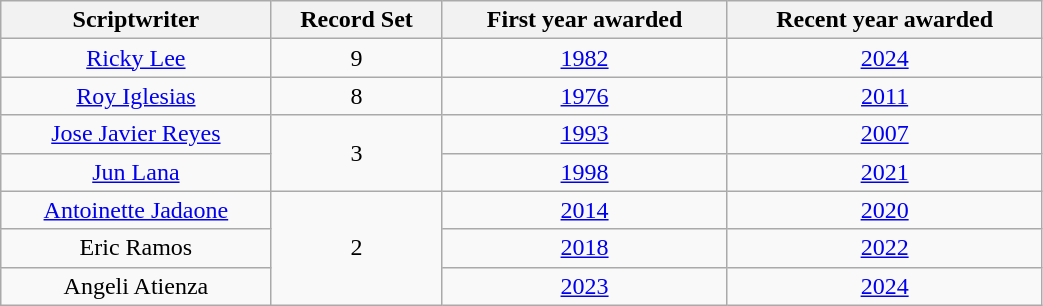<table class="wikitable" style="width:55%; text-align:center">
<tr>
<th>Scriptwriter</th>
<th>Record Set</th>
<th>First year awarded</th>
<th>Recent year awarded</th>
</tr>
<tr>
<td><a href='#'>Ricky Lee</a></td>
<td>9</td>
<td><a href='#'>1982</a></td>
<td><a href='#'>2024</a></td>
</tr>
<tr>
<td><a href='#'>Roy Iglesias</a></td>
<td>8</td>
<td><a href='#'>1976</a></td>
<td><a href='#'>2011</a></td>
</tr>
<tr>
<td><a href='#'>Jose Javier Reyes</a></td>
<td rowspan=2>3</td>
<td><a href='#'>1993</a></td>
<td><a href='#'>2007</a></td>
</tr>
<tr>
<td><a href='#'>Jun Lana</a></td>
<td><a href='#'>1998</a></td>
<td><a href='#'>2021</a></td>
</tr>
<tr>
<td><a href='#'>Antoinette Jadaone</a></td>
<td rowspan=3>2</td>
<td><a href='#'>2014</a></td>
<td><a href='#'>2020</a></td>
</tr>
<tr>
<td>Eric Ramos</td>
<td><a href='#'>2018</a></td>
<td><a href='#'>2022</a></td>
</tr>
<tr>
<td>Angeli Atienza</td>
<td><a href='#'>2023</a></td>
<td><a href='#'>2024</a></td>
</tr>
</table>
